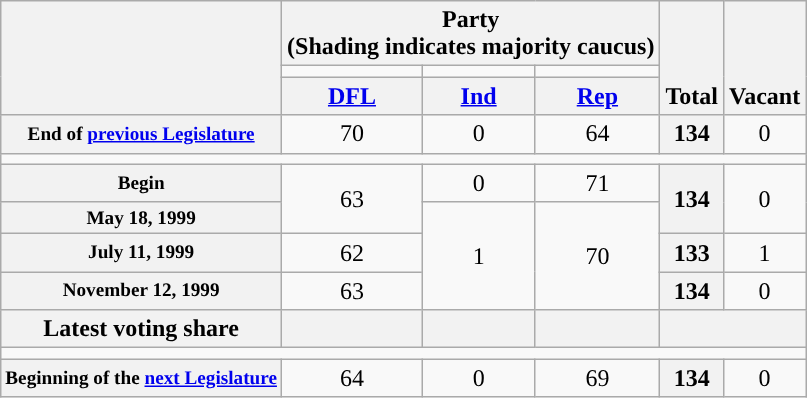<table class=wikitable style="text-align:center">
<tr style="vertical-align:bottom;">
<th rowspan=3></th>
<th colspan=3>Party <div>(Shading indicates majority caucus)</div></th>
<th rowspan=3>Total</th>
<th rowspan=3>Vacant</th>
</tr>
<tr style="height:5px">
<td style="background-color:"></td>
<td style="background-color:"></td>
<td style="background-color:"></td>
</tr>
<tr>
<th><a href='#'>DFL</a></th>
<th><a href='#'>Ind</a></th>
<th><a href='#'>Rep</a></th>
</tr>
<tr>
<th style="white-space:nowrap; font-size:80%;">End of <a href='#'>previous Legislature</a></th>
<td>70</td>
<td>0</td>
<td>64</td>
<th>134</th>
<td>0</td>
</tr>
<tr>
<td colspan=6></td>
</tr>
<tr>
<th style="font-size:80%">Begin</th>
<td rowspan="2">63</td>
<td>0</td>
<td>71</td>
<th rowspan="2">134</th>
<td rowspan="2">0</td>
</tr>
<tr>
<th style="font-size:80%">May 18, 1999 </th>
<td rowspan="3">1</td>
<td rowspan="3" >70</td>
</tr>
<tr>
<th style="font-size:80%">July 11, 1999 </th>
<td>62</td>
<th>133</th>
<td>1</td>
</tr>
<tr>
<th style="font-size:80%">November 12, 1999 </th>
<td>63</td>
<th>134</th>
<td>0</td>
</tr>
<tr>
<th>Latest voting share</th>
<th></th>
<th></th>
<th></th>
<th colspan=2></th>
</tr>
<tr>
<td colspan=6></td>
</tr>
<tr>
<th style="white-space:nowrap; font-size:80%;">Beginning of the <a href='#'>next Legislature</a></th>
<td>64</td>
<td>0</td>
<td>69</td>
<th>134</th>
<td>0</td>
</tr>
</table>
